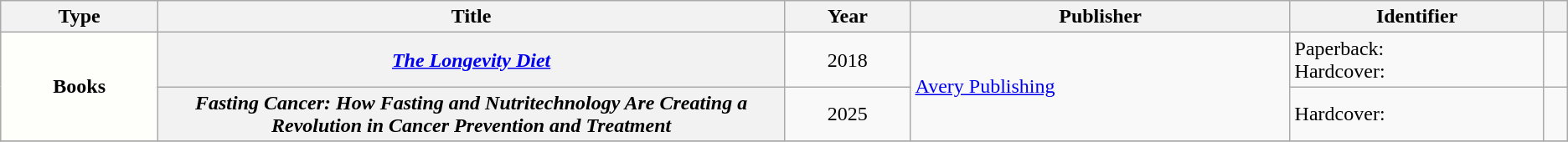<table class= "wikitable plainrowheaders sortable">
<tr>
<th scope="col">Type</th>
<th scope="col" width="40%">Title</th>
<th scope="col">Year</th>
<th scope="col">Publisher</th>
<th scope="col">Identifier</th>
<th scope="col" class="unsortable"></th>
</tr>
<tr>
<th style="background:#FEFEFA;" rowspan="2">Books</th>
<th scope="row"><em><a href='#'>The Longevity Diet</a></em></th>
<td style="text-align:center;">2018</td>
<td rowspan="2"><a href='#'>Avery Publishing</a></td>
<td>Paperback: <br>Hardcover: </td>
<td style="text-align:center;"><br></td>
</tr>
<tr>
<th scope="row"><em>Fasting Cancer: How Fasting and Nutritechnology Are Creating a Revolution in Cancer Prevention and Treatment</em></th>
<td style="text-align:center;">2025</td>
<td>Hardcover: </td>
<td style="text-align:center;"></td>
</tr>
<tr>
</tr>
</table>
